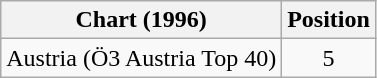<table class="wikitable">
<tr>
<th>Chart (1996)</th>
<th>Position</th>
</tr>
<tr>
<td>Austria (Ö3 Austria Top 40)</td>
<td align="center">5</td>
</tr>
</table>
